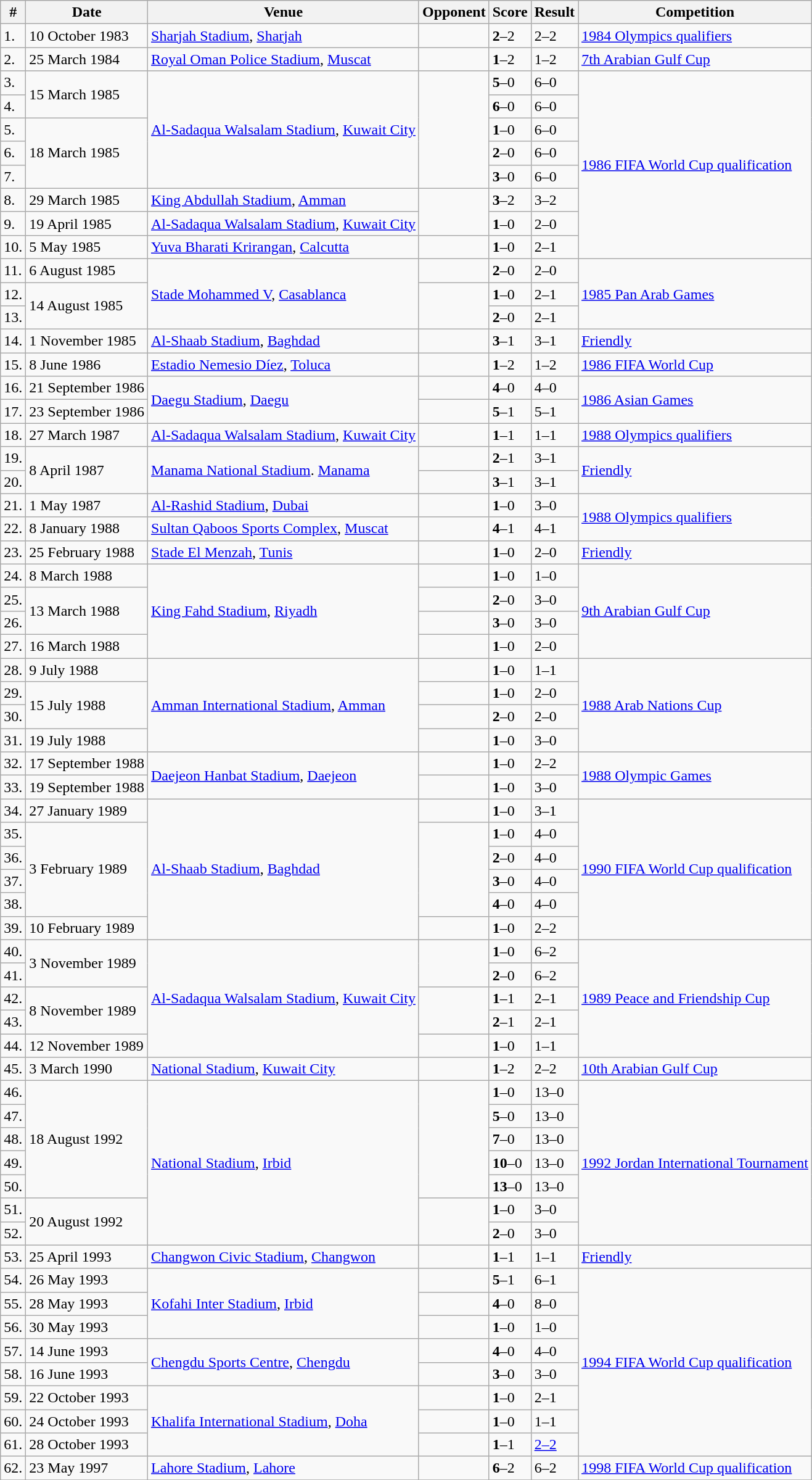<table class="wikitable collapsible collapsed">
<tr>
<th>#</th>
<th>Date</th>
<th>Venue</th>
<th>Opponent</th>
<th>Score</th>
<th>Result</th>
<th>Competition</th>
</tr>
<tr>
<td>1.</td>
<td>10 October 1983</td>
<td><a href='#'>Sharjah Stadium</a>, <a href='#'>Sharjah</a></td>
<td></td>
<td><strong>2</strong>–2</td>
<td>2–2</td>
<td><a href='#'>1984 Olympics qualifiers</a></td>
</tr>
<tr>
<td>2.</td>
<td>25 March 1984</td>
<td><a href='#'>Royal Oman Police Stadium</a>, <a href='#'>Muscat</a></td>
<td></td>
<td><strong>1</strong>–2</td>
<td>1–2</td>
<td><a href='#'>7th Arabian Gulf Cup</a></td>
</tr>
<tr>
<td>3.</td>
<td rowspan="2">15 March 1985</td>
<td rowspan="5"><a href='#'>Al-Sadaqua Walsalam Stadium</a>, <a href='#'>Kuwait City</a></td>
<td rowspan="5"></td>
<td><strong>5</strong>–0</td>
<td>6–0</td>
<td rowspan="8"><a href='#'>1986 FIFA World Cup qualification</a></td>
</tr>
<tr>
<td>4.</td>
<td><strong>6</strong>–0</td>
<td>6–0</td>
</tr>
<tr>
<td>5.</td>
<td rowspan="3">18 March 1985</td>
<td><strong>1</strong>–0</td>
<td>6–0</td>
</tr>
<tr>
<td>6.</td>
<td><strong>2</strong>–0</td>
<td>6–0</td>
</tr>
<tr>
<td>7.</td>
<td><strong>3</strong>–0</td>
<td>6–0</td>
</tr>
<tr>
<td>8.</td>
<td>29 March 1985</td>
<td><a href='#'>King Abdullah Stadium</a>, <a href='#'>Amman</a></td>
<td rowspan="2"></td>
<td><strong>3</strong>–2</td>
<td>3–2</td>
</tr>
<tr>
<td>9.</td>
<td>19 April 1985</td>
<td><a href='#'>Al-Sadaqua Walsalam Stadium</a>, <a href='#'>Kuwait City</a></td>
<td><strong>1</strong>–0</td>
<td>2–0</td>
</tr>
<tr>
<td>10.</td>
<td>5 May 1985</td>
<td><a href='#'>Yuva Bharati Krirangan</a>, <a href='#'>Calcutta</a></td>
<td></td>
<td><strong>1</strong>–0</td>
<td>2–1</td>
</tr>
<tr>
<td>11.</td>
<td>6 August 1985</td>
<td rowspan="3"><a href='#'>Stade Mohammed V</a>, <a href='#'>Casablanca</a></td>
<td></td>
<td><strong>2</strong>–0</td>
<td>2–0</td>
<td rowspan="3"><a href='#'>1985 Pan Arab Games</a></td>
</tr>
<tr>
<td>12.</td>
<td rowspan="2">14 August 1985</td>
<td rowspan="2"></td>
<td><strong>1</strong>–0</td>
<td>2–1</td>
</tr>
<tr>
<td>13.</td>
<td><strong>2</strong>–0</td>
<td>2–1</td>
</tr>
<tr>
<td>14.</td>
<td>1 November 1985</td>
<td><a href='#'>Al-Shaab Stadium</a>, <a href='#'>Baghdad</a></td>
<td></td>
<td><strong>3</strong>–1</td>
<td>3–1</td>
<td><a href='#'>Friendly</a></td>
</tr>
<tr>
<td>15.</td>
<td>8 June 1986</td>
<td><a href='#'>Estadio Nemesio Díez</a>, <a href='#'>Toluca</a></td>
<td></td>
<td><strong>1</strong>–2</td>
<td>1–2</td>
<td><a href='#'>1986 FIFA World Cup</a></td>
</tr>
<tr>
<td>16.</td>
<td>21 September 1986</td>
<td rowspan="2"><a href='#'>Daegu Stadium</a>, <a href='#'>Daegu</a></td>
<td></td>
<td><strong>4</strong>–0</td>
<td>4–0</td>
<td rowspan="2"><a href='#'>1986 Asian Games</a></td>
</tr>
<tr>
<td>17.</td>
<td>23 September 1986</td>
<td></td>
<td><strong>5</strong>–1</td>
<td>5–1</td>
</tr>
<tr>
<td>18.</td>
<td>27 March 1987</td>
<td><a href='#'>Al-Sadaqua Walsalam Stadium</a>, <a href='#'>Kuwait City</a></td>
<td></td>
<td><strong>1</strong>–1</td>
<td>1–1</td>
<td><a href='#'>1988 Olympics qualifiers</a></td>
</tr>
<tr>
<td>19.</td>
<td rowspan="2">8 April 1987</td>
<td rowspan="2"><a href='#'>Manama National Stadium</a>. <a href='#'>Manama</a></td>
<td></td>
<td><strong>2</strong>–1</td>
<td>3–1</td>
<td rowspan="2"><a href='#'>Friendly</a></td>
</tr>
<tr>
<td>20.</td>
<td></td>
<td><strong>3</strong>–1</td>
<td>3–1</td>
</tr>
<tr>
<td>21.</td>
<td>1 May 1987</td>
<td><a href='#'>Al-Rashid Stadium</a>, <a href='#'>Dubai</a></td>
<td></td>
<td><strong>1</strong>–0</td>
<td>3–0</td>
<td rowspan="2"><a href='#'>1988 Olympics qualifiers</a></td>
</tr>
<tr>
<td>22.</td>
<td>8 January 1988</td>
<td><a href='#'>Sultan Qaboos Sports Complex</a>, <a href='#'>Muscat</a></td>
<td></td>
<td><strong>4</strong>–1</td>
<td>4–1</td>
</tr>
<tr>
<td>23.</td>
<td>25 February 1988</td>
<td><a href='#'>Stade El Menzah</a>, <a href='#'>Tunis</a></td>
<td></td>
<td><strong>1</strong>–0</td>
<td>2–0</td>
<td><a href='#'>Friendly</a></td>
</tr>
<tr>
<td>24.</td>
<td>8 March 1988</td>
<td rowspan="4"><a href='#'>King Fahd Stadium</a>, <a href='#'>Riyadh</a></td>
<td></td>
<td><strong>1</strong>–0</td>
<td>1–0</td>
<td rowspan="4"><a href='#'>9th Arabian Gulf Cup</a></td>
</tr>
<tr>
<td>25.</td>
<td rowspan="2">13 March 1988</td>
<td></td>
<td><strong>2</strong>–0</td>
<td>3–0</td>
</tr>
<tr>
<td>26.</td>
<td></td>
<td><strong>3</strong>–0</td>
<td>3–0</td>
</tr>
<tr>
<td>27.</td>
<td>16 March 1988</td>
<td></td>
<td><strong>1</strong>–0</td>
<td>2–0</td>
</tr>
<tr>
<td>28.</td>
<td>9 July 1988</td>
<td rowspan="4"><a href='#'>Amman International Stadium</a>, <a href='#'>Amman</a></td>
<td></td>
<td><strong>1</strong>–0</td>
<td>1–1</td>
<td rowspan="4"><a href='#'>1988 Arab Nations Cup</a></td>
</tr>
<tr>
<td>29.</td>
<td rowspan="2">15 July 1988</td>
<td></td>
<td><strong>1</strong>–0</td>
<td>2–0</td>
</tr>
<tr>
<td>30.</td>
<td></td>
<td><strong>2</strong>–0</td>
<td>2–0</td>
</tr>
<tr>
<td>31.</td>
<td>19 July 1988</td>
<td></td>
<td><strong>1</strong>–0</td>
<td>3–0</td>
</tr>
<tr>
<td>32.</td>
<td>17 September 1988</td>
<td rowspan="2"><a href='#'>Daejeon Hanbat Stadium</a>, <a href='#'>Daejeon</a></td>
<td></td>
<td><strong>1</strong>–0</td>
<td>2–2</td>
<td rowspan="2"><a href='#'>1988 Olympic Games</a></td>
</tr>
<tr>
<td>33.</td>
<td>19 September 1988</td>
<td></td>
<td><strong>1</strong>–0</td>
<td>3–0</td>
</tr>
<tr>
<td>34.</td>
<td>27 January 1989</td>
<td rowspan="6"><a href='#'>Al-Shaab Stadium</a>, <a href='#'>Baghdad</a></td>
<td></td>
<td><strong>1</strong>–0</td>
<td>3–1</td>
<td rowspan="6"><a href='#'>1990 FIFA World Cup qualification</a></td>
</tr>
<tr>
<td>35.</td>
<td rowspan="4">3 February 1989</td>
<td rowspan="4"></td>
<td><strong>1</strong>–0</td>
<td>4–0</td>
</tr>
<tr>
<td>36.</td>
<td><strong>2</strong>–0</td>
<td>4–0</td>
</tr>
<tr>
<td>37.</td>
<td><strong>3</strong>–0</td>
<td>4–0</td>
</tr>
<tr>
<td>38.</td>
<td><strong>4</strong>–0</td>
<td>4–0</td>
</tr>
<tr>
<td>39.</td>
<td>10 February 1989</td>
<td></td>
<td><strong>1</strong>–0</td>
<td>2–2</td>
</tr>
<tr>
<td>40.</td>
<td rowspan="2">3 November 1989</td>
<td rowspan="5"><a href='#'>Al-Sadaqua Walsalam Stadium</a>, <a href='#'>Kuwait City</a></td>
<td rowspan="2"></td>
<td><strong>1</strong>–0</td>
<td>6–2</td>
<td rowspan="5"><a href='#'>1989 Peace and Friendship Cup</a></td>
</tr>
<tr>
<td>41.</td>
<td><strong>2</strong>–0</td>
<td>6–2</td>
</tr>
<tr>
<td>42.</td>
<td rowspan="2">8 November 1989</td>
<td rowspan="2"></td>
<td><strong>1</strong>–1</td>
<td>2–1</td>
</tr>
<tr>
<td>43.</td>
<td><strong>2</strong>–1</td>
<td>2–1</td>
</tr>
<tr>
<td>44.</td>
<td>12 November 1989</td>
<td></td>
<td><strong>1</strong>–0</td>
<td>1–1</td>
</tr>
<tr>
<td>45.</td>
<td>3 March 1990</td>
<td><a href='#'>National Stadium</a>, <a href='#'>Kuwait City</a></td>
<td></td>
<td><strong>1</strong>–2</td>
<td>2–2</td>
<td><a href='#'>10th Arabian Gulf Cup</a></td>
</tr>
<tr>
<td>46.</td>
<td rowspan="5">18 August 1992</td>
<td rowspan="7"><a href='#'>National Stadium</a>, <a href='#'>Irbid</a></td>
<td rowspan="5"></td>
<td><strong>1</strong>–0</td>
<td>13–0</td>
<td rowspan="7"><a href='#'>1992 Jordan International Tournament</a></td>
</tr>
<tr>
<td>47.</td>
<td><strong>5</strong>–0</td>
<td>13–0</td>
</tr>
<tr>
<td>48.</td>
<td><strong>7</strong>–0</td>
<td>13–0</td>
</tr>
<tr>
<td>49.</td>
<td><strong>10</strong>–0</td>
<td>13–0</td>
</tr>
<tr>
<td>50.</td>
<td><strong>13</strong>–0</td>
<td>13–0</td>
</tr>
<tr>
<td>51.</td>
<td rowspan="2">20 August 1992</td>
<td rowspan="2"></td>
<td><strong>1</strong>–0</td>
<td>3–0</td>
</tr>
<tr>
<td>52.</td>
<td><strong>2</strong>–0</td>
<td>3–0</td>
</tr>
<tr>
<td>53.</td>
<td>25 April 1993</td>
<td><a href='#'>Changwon Civic Stadium</a>, <a href='#'>Changwon</a></td>
<td></td>
<td><strong>1</strong>–1</td>
<td>1–1</td>
<td><a href='#'>Friendly</a></td>
</tr>
<tr>
<td>54.</td>
<td>26 May 1993</td>
<td rowspan="3"><a href='#'>Kofahi Inter Stadium</a>, <a href='#'>Irbid</a></td>
<td></td>
<td><strong>5</strong>–1</td>
<td>6–1</td>
<td rowspan="8"><a href='#'>1994 FIFA World Cup qualification</a></td>
</tr>
<tr>
<td>55.</td>
<td>28 May 1993</td>
<td></td>
<td><strong>4</strong>–0</td>
<td>8–0</td>
</tr>
<tr>
<td>56.</td>
<td>30 May 1993</td>
<td></td>
<td><strong>1</strong>–0</td>
<td>1–0</td>
</tr>
<tr>
<td>57.</td>
<td>14 June 1993</td>
<td rowspan="2"><a href='#'>Chengdu Sports Centre</a>, <a href='#'>Chengdu</a></td>
<td></td>
<td><strong>4</strong>–0</td>
<td>4–0</td>
</tr>
<tr>
<td>58.</td>
<td>16 June 1993</td>
<td></td>
<td><strong>3</strong>–0</td>
<td>3–0</td>
</tr>
<tr>
<td>59.</td>
<td>22 October 1993</td>
<td rowspan="3"><a href='#'>Khalifa International Stadium</a>, <a href='#'>Doha</a></td>
<td></td>
<td><strong>1</strong>–0</td>
<td>2–1</td>
</tr>
<tr>
<td>60.</td>
<td>24 October 1993</td>
<td></td>
<td><strong>1</strong>–0</td>
<td>1–1</td>
</tr>
<tr>
<td>61.</td>
<td>28 October 1993</td>
<td></td>
<td><strong>1</strong>–1</td>
<td><a href='#'>2–2</a></td>
</tr>
<tr>
<td>62.</td>
<td>23 May 1997</td>
<td><a href='#'>Lahore Stadium</a>, <a href='#'>Lahore</a></td>
<td></td>
<td><strong>6</strong>–2</td>
<td>6–2</td>
<td><a href='#'>1998 FIFA World Cup qualification</a></td>
</tr>
<tr>
</tr>
</table>
